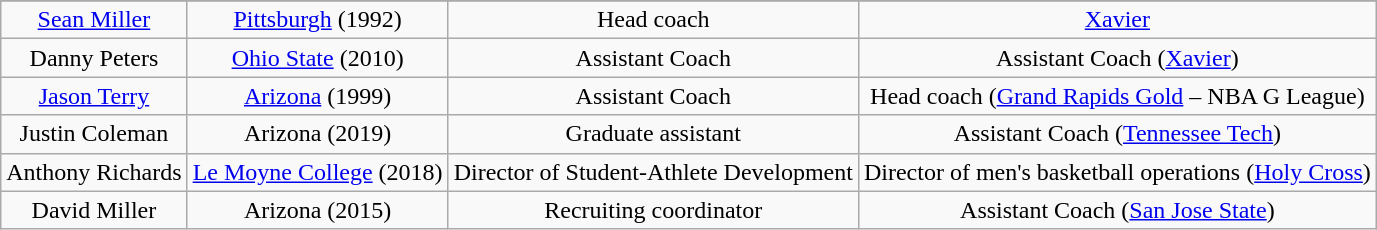<table class="wikitable sortable sortable" style="text-align: center">
<tr align=center>
</tr>
<tr>
<td><a href='#'>Sean Miller</a></td>
<td><a href='#'>Pittsburgh</a> (1992)</td>
<td>Head coach</td>
<td><a href='#'>Xavier</a></td>
</tr>
<tr>
<td>Danny Peters</td>
<td><a href='#'>Ohio State</a> (2010)</td>
<td>Assistant Coach</td>
<td>Assistant Coach (<a href='#'>Xavier</a>)</td>
</tr>
<tr>
<td><a href='#'>Jason Terry</a></td>
<td><a href='#'>Arizona</a> (1999)</td>
<td>Assistant Coach</td>
<td>Head coach (<a href='#'>Grand Rapids Gold</a> – NBA G League)</td>
</tr>
<tr>
<td>Justin Coleman</td>
<td>Arizona (2019)</td>
<td>Graduate assistant</td>
<td>Assistant Coach (<a href='#'>Tennessee Tech</a>)</td>
</tr>
<tr>
<td>Anthony Richards</td>
<td><a href='#'>Le Moyne College</a> (2018)</td>
<td>Director of Student-Athlete Development</td>
<td>Director of men's basketball operations (<a href='#'>Holy Cross</a>)</td>
</tr>
<tr>
<td>David Miller</td>
<td>Arizona (2015)</td>
<td>Recruiting coordinator</td>
<td>Assistant Coach (<a href='#'>San Jose State</a>)</td>
</tr>
</table>
